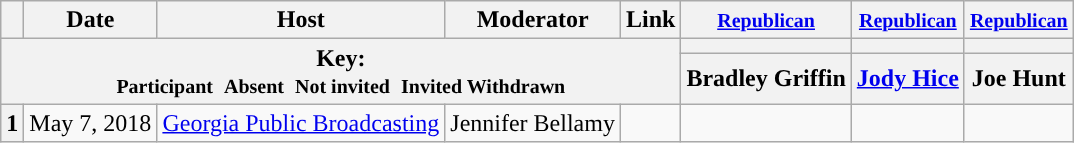<table class="wikitable" style="text-align:center;">
<tr>
<th scope="col"></th>
<th scope="col">Date</th>
<th scope="col">Host</th>
<th scope="col">Moderator</th>
<th scope="col">Link</th>
<th scope="col"><small><a href='#'>Republican</a></small></th>
<th scope="col"><small><a href='#'>Republican</a></small></th>
<th scope="col"><small><a href='#'>Republican</a></small></th>
</tr>
<tr>
<th colspan="5" rowspan="2">Key:<br> <small>Participant </small>  <small>Absent </small>  <small>Not invited </small>  <small>Invited  Withdrawn</small></th>
<th scope="col" style="background:"></th>
<th scope="col" style="background:"></th>
<th scope="col" style="background:"></th>
</tr>
<tr>
<th scope="col">Bradley Griffin</th>
<th scope="col"><a href='#'>Jody Hice</a></th>
<th scope="col">Joe Hunt</th>
</tr>
<tr>
<th>1</th>
<td style="white-space:nowrap;">May 7, 2018</td>
<td style="white-space:nowrap;"><a href='#'>Georgia Public Broadcasting</a></td>
<td style="white-space:nowrap;">Jennifer Bellamy</td>
<td style="white-space:nowrap;"></td>
<td></td>
<td></td>
<td></td>
</tr>
</table>
